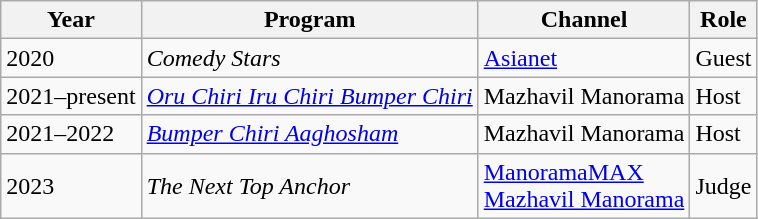<table class="wikitable sortable">
<tr>
<th scope="col">Year</th>
<th scope="col">Program</th>
<th scope="col">Channel</th>
<th scope="col">Role</th>
</tr>
<tr>
<td>2020</td>
<td><em>Comedy Stars</em></td>
<td><a href='#'>Asianet</a></td>
<td>Guest</td>
</tr>
<tr>
<td>2021–present</td>
<td><em><a href='#'>Oru Chiri Iru Chiri Bumper Chiri</a></em></td>
<td>Mazhavil Manorama</td>
<td>Host</td>
</tr>
<tr>
<td>2021–2022</td>
<td><em><a href='#'>Bumper Chiri Aaghosham</a></em></td>
<td>Mazhavil Manorama</td>
<td>Host</td>
</tr>
<tr>
<td>2023</td>
<td><em>The Next Top Anchor</em></td>
<td><a href='#'>ManoramaMAX</a><br><a href='#'>Mazhavil Manorama</a></td>
<td>Judge</td>
</tr>
</table>
